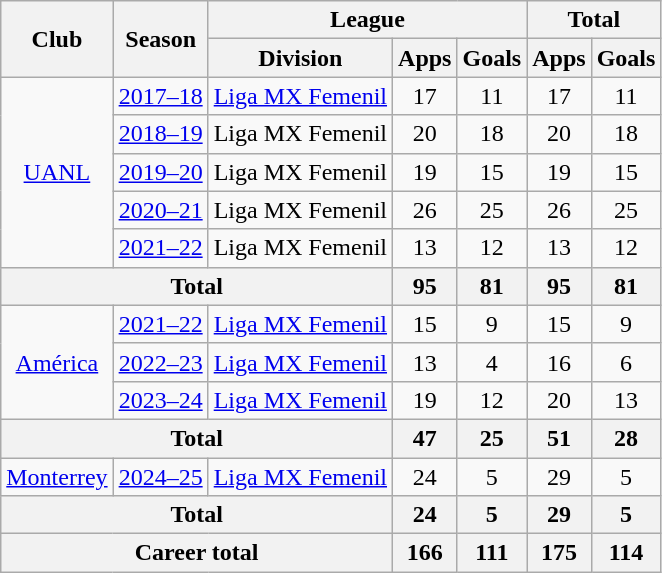<table class=wikitable style="text-align: center;">
<tr>
<th rowspan=2>Club</th>
<th rowspan=2>Season</th>
<th colspan=3>League</th>
<th colspan=2>Total</th>
</tr>
<tr>
<th>Division</th>
<th>Apps</th>
<th>Goals</th>
<th>Apps</th>
<th>Goals</th>
</tr>
<tr>
<td rowspan=5><a href='#'>UANL</a></td>
<td><a href='#'>2017–18</a></td>
<td><a href='#'>Liga MX Femenil</a></td>
<td>17</td>
<td>11</td>
<td>17</td>
<td>11</td>
</tr>
<tr>
<td><a href='#'>2018–19</a></td>
<td>Liga MX Femenil</td>
<td>20</td>
<td>18</td>
<td>20</td>
<td>18</td>
</tr>
<tr>
<td><a href='#'>2019–20</a></td>
<td>Liga MX Femenil</td>
<td>19</td>
<td>15</td>
<td>19</td>
<td>15</td>
</tr>
<tr>
<td><a href='#'>2020–21</a></td>
<td>Liga MX Femenil</td>
<td>26</td>
<td>25</td>
<td>26</td>
<td>25</td>
</tr>
<tr>
<td><a href='#'>2021–22</a></td>
<td>Liga MX Femenil</td>
<td>13</td>
<td>12</td>
<td>13</td>
<td>12</td>
</tr>
<tr>
<th colspan=3>Total</th>
<th>95</th>
<th>81</th>
<th>95</th>
<th>81</th>
</tr>
<tr>
<td rowspan=3><a href='#'>América</a></td>
<td><a href='#'>2021–22</a></td>
<td><a href='#'>Liga MX Femenil</a></td>
<td>15</td>
<td>9</td>
<td>15</td>
<td>9</td>
</tr>
<tr>
<td><a href='#'>2022–23</a></td>
<td><a href='#'>Liga MX Femenil</a></td>
<td>13</td>
<td>4</td>
<td>16</td>
<td>6</td>
</tr>
<tr>
<td><a href='#'>2023–24</a></td>
<td><a href='#'>Liga MX Femenil</a></td>
<td>19</td>
<td>12</td>
<td>20</td>
<td>13</td>
</tr>
<tr>
<th colspan=3>Total</th>
<th>47</th>
<th>25</th>
<th>51</th>
<th>28</th>
</tr>
<tr>
<td rowspan=1><a href='#'>Monterrey</a></td>
<td><a href='#'>2024–25</a></td>
<td><a href='#'>Liga MX Femenil</a></td>
<td>24</td>
<td>5</td>
<td>29</td>
<td>5</td>
</tr>
<tr>
<th colspan=3>Total</th>
<th>24</th>
<th>5</th>
<th>29</th>
<th>5</th>
</tr>
<tr>
<th colspan="3">Career total</th>
<th colspan="1">166</th>
<th>111</th>
<th colspan="1">175</th>
<th>114</th>
</tr>
</table>
